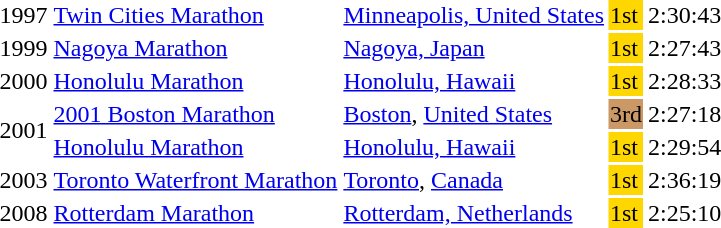<table>
<tr>
<td>1997</td>
<td><a href='#'>Twin Cities Marathon</a></td>
<td><a href='#'>Minneapolis, United States</a></td>
<td bgcolor="gold">1st</td>
<td>2:30:43</td>
</tr>
<tr>
<td>1999</td>
<td><a href='#'>Nagoya Marathon</a></td>
<td><a href='#'>Nagoya, Japan</a></td>
<td bgcolor=gold>1st</td>
<td>2:27:43</td>
</tr>
<tr>
<td>2000</td>
<td><a href='#'>Honolulu Marathon</a></td>
<td><a href='#'>Honolulu, Hawaii</a></td>
<td bgcolor="gold">1st</td>
<td>2:28:33</td>
</tr>
<tr>
<td rowspan=2>2001</td>
<td><a href='#'>2001 Boston Marathon</a></td>
<td><a href='#'>Boston</a>, <a href='#'>United States</a></td>
<td bgcolor="cc9966">3rd</td>
<td>2:27:18</td>
</tr>
<tr>
<td><a href='#'>Honolulu Marathon</a></td>
<td><a href='#'>Honolulu, Hawaii</a></td>
<td bgcolor="gold">1st</td>
<td>2:29:54</td>
</tr>
<tr>
<td>2003</td>
<td><a href='#'>Toronto Waterfront Marathon</a></td>
<td><a href='#'>Toronto</a>, <a href='#'>Canada</a></td>
<td bgcolor="gold">1st</td>
<td>2:36:19</td>
</tr>
<tr>
<td>2008</td>
<td><a href='#'>Rotterdam Marathon</a></td>
<td><a href='#'>Rotterdam, Netherlands</a></td>
<td bgcolor="gold">1st</td>
<td>2:25:10</td>
</tr>
</table>
